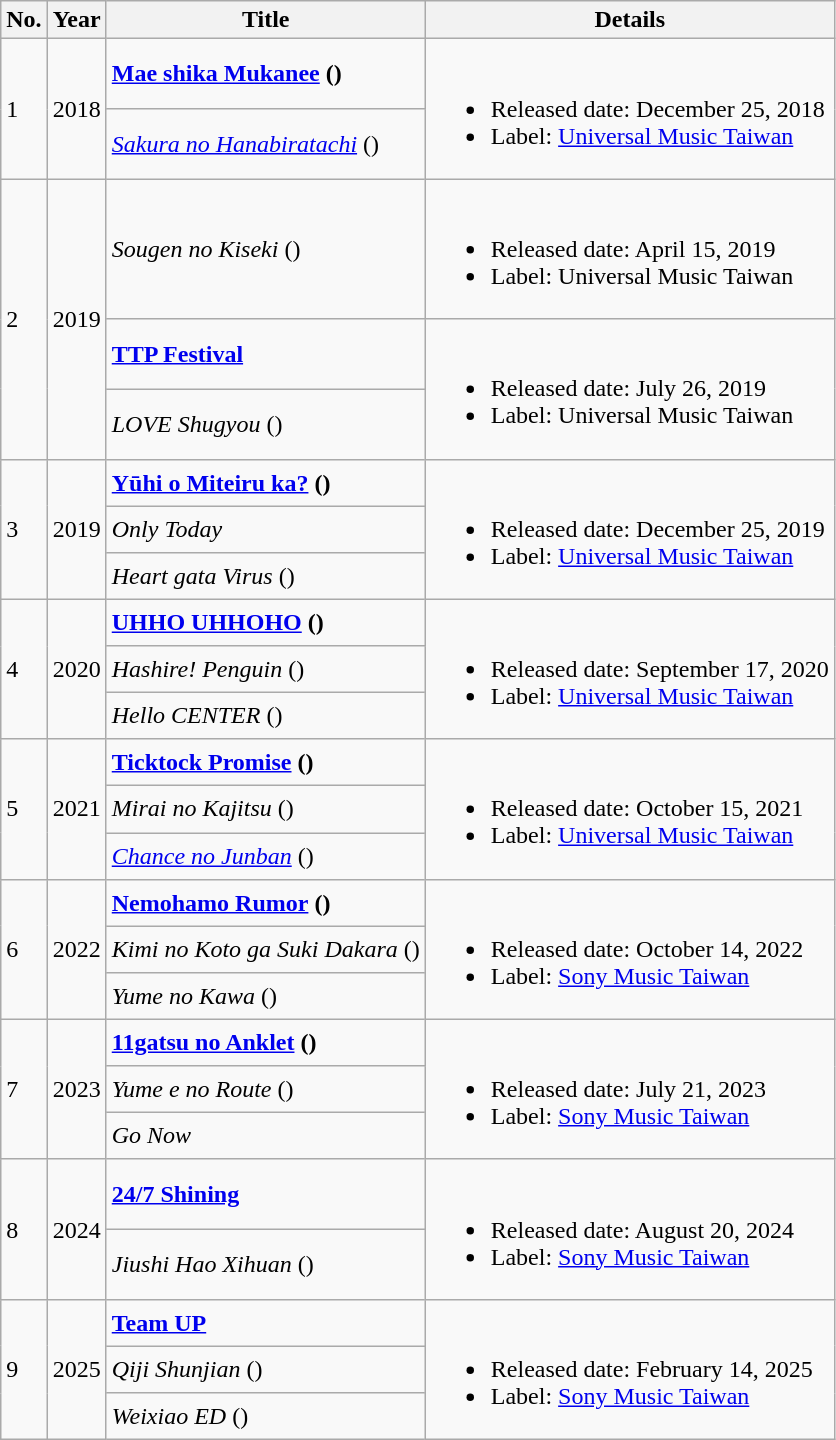<table class="wikitable">
<tr>
<th>No.</th>
<th>Year</th>
<th>Title</th>
<th><strong>Details</strong></th>
</tr>
<tr>
<td rowspan="2">1</td>
<td rowspan="2">2018</td>
<td><strong><a href='#'>Mae shika Mukanee</a></strong> <strong> ()</strong></td>
<td rowspan="2"><br><ul><li>Released date: December 25, 2018</li><li>Label: <a href='#'>Universal Music Taiwan</a></li></ul></td>
</tr>
<tr>
<td><em><a href='#'>Sakura no Hanabiratachi</a></em> ()</td>
</tr>
<tr>
<td rowspan="3">2</td>
<td rowspan="3">2019</td>
<td><em>Sougen no Kiseki</em> ()</td>
<td><br><ul><li>Released date: April 15, 2019</li><li>Label: Universal Music Taiwan</li></ul></td>
</tr>
<tr>
<td><strong><a href='#'>TTP Festival</a></strong></td>
<td rowspan="2"><br><ul><li>Released date: July 26, 2019</li><li>Label: Universal Music Taiwan</li></ul></td>
</tr>
<tr>
<td><em>LOVE Shugyou</em> ()</td>
</tr>
<tr>
<td rowspan="3">3</td>
<td rowspan="3">2019</td>
<td><strong><a href='#'>Yūhi o Miteiru ka?</a></strong> <strong> ()</strong></td>
<td rowspan="3"><br><ul><li>Released date: December 25, 2019</li><li>Label: <a href='#'>Universal Music Taiwan</a></li></ul></td>
</tr>
<tr>
<td><em>Only Today</em></td>
</tr>
<tr>
<td><em>Heart gata Virus</em> ()</td>
</tr>
<tr>
<td rowspan="3">4</td>
<td rowspan="3">2020</td>
<td><strong><a href='#'>UHHO UHHOHO</a></strong> <strong> ()</strong></td>
<td rowspan="3"><br><ul><li>Released date: September 17, 2020</li><li>Label: <a href='#'>Universal Music Taiwan</a></li></ul></td>
</tr>
<tr>
<td><em>Hashire! Penguin</em> ()</td>
</tr>
<tr>
<td><em>Hello CENTER</em> ()</td>
</tr>
<tr>
<td rowspan="3">5</td>
<td rowspan="3">2021</td>
<td><strong><a href='#'>Ticktock Promise</a></strong> <strong> ()</strong></td>
<td rowspan="3"><br><ul><li>Released date: October 15, 2021</li><li>Label: <a href='#'>Universal Music Taiwan</a></li></ul></td>
</tr>
<tr>
<td><em>Mirai no Kajitsu</em> ()</td>
</tr>
<tr>
<td><em><a href='#'>Chance no Junban</a></em> ()</td>
</tr>
<tr>
<td rowspan="3">6</td>
<td rowspan="3">2022</td>
<td><strong><a href='#'>Nemohamo Rumor</a></strong> <strong> ()</strong></td>
<td rowspan="3"><br><ul><li>Released date: October 14, 2022</li><li>Label: <a href='#'>Sony Music Taiwan</a></li></ul></td>
</tr>
<tr>
<td><em>Kimi no Koto ga Suki Dakara</em> ()</td>
</tr>
<tr>
<td><em>Yume no Kawa</em> ()</td>
</tr>
<tr>
<td rowspan="3">7</td>
<td rowspan="3">2023</td>
<td><strong><a href='#'>11gatsu no Anklet</a></strong> <strong> ()</strong></td>
<td rowspan="3"><br><ul><li>Released date: July 21, 2023</li><li>Label: <a href='#'>Sony Music Taiwan</a></li></ul></td>
</tr>
<tr>
<td><em>Yume e no Route</em> ()</td>
</tr>
<tr>
<td><em>Go Now</em></td>
</tr>
<tr>
<td rowspan="2">8</td>
<td rowspan="2">2024</td>
<td><strong><a href='#'>24/7 Shining</a></strong></td>
<td rowspan="2"><br><ul><li>Released date: August 20, 2024</li><li>Label: <a href='#'>Sony Music Taiwan</a></li></ul></td>
</tr>
<tr>
<td><em>Jiushi Hao Xihuan</em> ()</td>
</tr>
<tr>
<td rowspan="3">9</td>
<td rowspan="3">2025</td>
<td><strong><a href='#'>Team UP</a></strong></td>
<td rowspan="3"><br><ul><li>Released date: February 14, 2025</li><li>Label: <a href='#'>Sony Music Taiwan</a></li></ul></td>
</tr>
<tr>
<td><em>Qiji Shunjian</em> ()</td>
</tr>
<tr>
<td><em>Weixiao ED</em> ()</td>
</tr>
</table>
